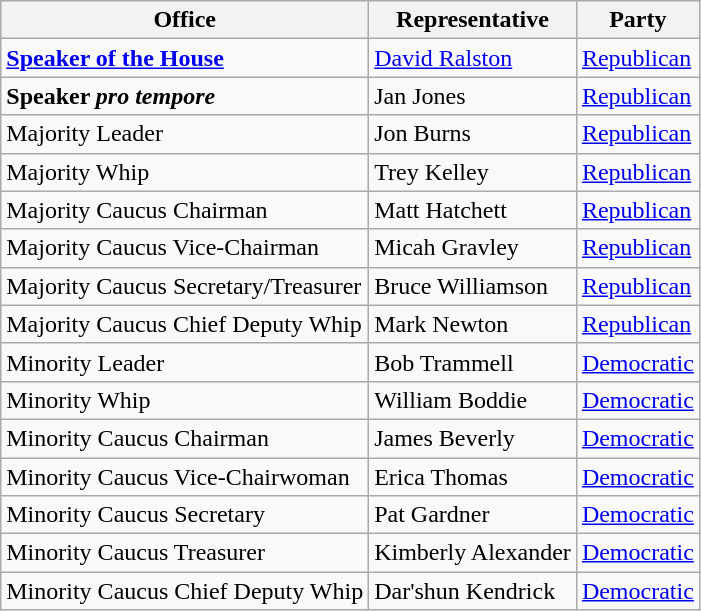<table class="wikitable">
<tr>
<th>Office</th>
<th>Representative</th>
<th>Party</th>
</tr>
<tr>
<td><a href='#'><strong>Speaker of the House</strong></a></td>
<td><a href='#'>David Ralston</a></td>
<td><a href='#'>Republican</a></td>
</tr>
<tr>
<td><strong>Speaker <em>pro tempore<strong><em></td>
<td>Jan Jones</td>
<td><a href='#'>Republican</a></td>
</tr>
<tr>
<td></strong>Majority Leader<strong></td>
<td>Jon Burns</td>
<td><a href='#'>Republican</a></td>
</tr>
<tr>
<td></strong>Majority Whip<strong></td>
<td>Trey Kelley</td>
<td><a href='#'>Republican</a></td>
</tr>
<tr>
<td></strong>Majority Caucus Chairman<strong></td>
<td>Matt Hatchett</td>
<td><a href='#'>Republican</a></td>
</tr>
<tr>
<td></strong>Majority Caucus Vice-Chairman<strong></td>
<td>Micah Gravley</td>
<td><a href='#'>Republican</a></td>
</tr>
<tr>
<td></strong>Majority Caucus Secretary/Treasurer<strong></td>
<td>Bruce Williamson</td>
<td><a href='#'>Republican</a></td>
</tr>
<tr>
<td></strong>Majority Caucus Chief Deputy Whip<strong></td>
<td>Mark Newton</td>
<td><a href='#'>Republican</a></td>
</tr>
<tr>
<td></strong>Minority Leader<strong></td>
<td>Bob Trammell</td>
<td><a href='#'>Democratic</a></td>
</tr>
<tr>
<td></strong>Minority Whip<strong></td>
<td>William Boddie</td>
<td><a href='#'>Democratic</a></td>
</tr>
<tr>
<td></strong>Minority Caucus Chairman<strong></td>
<td>James Beverly</td>
<td><a href='#'>Democratic</a></td>
</tr>
<tr>
<td></strong>Minority Caucus Vice-Chairwoman<strong></td>
<td>Erica Thomas</td>
<td><a href='#'>Democratic</a></td>
</tr>
<tr>
<td></strong>Minority Caucus Secretary<strong></td>
<td>Pat Gardner</td>
<td><a href='#'>Democratic</a></td>
</tr>
<tr>
<td></strong>Minority Caucus Treasurer<strong></td>
<td>Kimberly Alexander</td>
<td><a href='#'>Democratic</a></td>
</tr>
<tr>
<td></strong>Minority Caucus Chief Deputy Whip<strong></td>
<td>Dar'shun Kendrick</td>
<td><a href='#'>Democratic</a></td>
</tr>
</table>
